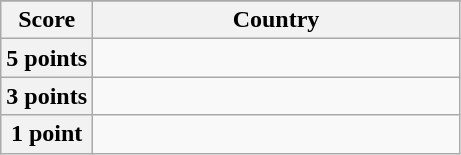<table class="wikitable">
<tr>
</tr>
<tr>
<th scope="col" width="20%">Score</th>
<th scope="col">Country</th>
</tr>
<tr>
<th scope="row">5 points</th>
<td></td>
</tr>
<tr>
<th scope="row">3 points</th>
<td></td>
</tr>
<tr>
<th scope="row">1 point</th>
<td></td>
</tr>
</table>
